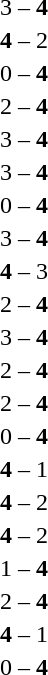<table style="text-align:center">
<tr>
<th width=223></th>
<th width=100></th>
<th width=223></th>
</tr>
<tr>
<td align=right></td>
<td>3 – <strong>4</strong></td>
<td align=left></td>
</tr>
<tr>
<td align=right></td>
<td><strong>4</strong> – 2</td>
<td align=left></td>
</tr>
<tr>
<td align=right></td>
<td>0 – <strong>4</strong></td>
<td align=left></td>
</tr>
<tr>
<td align=right></td>
<td>2 – <strong>4</strong></td>
<td align=left></td>
</tr>
<tr>
<td align=right></td>
<td>3 – <strong>4</strong></td>
<td align=left></td>
</tr>
<tr>
<td align=right></td>
<td>3 – <strong>4</strong></td>
<td align=left></td>
</tr>
<tr>
<td align=right></td>
<td>0 – <strong>4</strong></td>
<td align=left></td>
</tr>
<tr>
<td align=right></td>
<td>3 – <strong>4</strong></td>
<td align=left></td>
</tr>
<tr>
<td align=right></td>
<td><strong>4</strong> – 3</td>
<td align=left></td>
</tr>
<tr>
<td align=right></td>
<td>2 – <strong>4</strong></td>
<td align=left></td>
</tr>
<tr>
<td align=right></td>
<td>3 – <strong>4</strong></td>
<td align=left></td>
</tr>
<tr>
<td align=right></td>
<td>2 – <strong>4</strong></td>
<td align=left></td>
</tr>
<tr>
<td align=right></td>
<td>2 – <strong>4</strong></td>
<td align=left></td>
</tr>
<tr>
<td align=right></td>
<td>0 – <strong>4</strong></td>
<td align=left></td>
</tr>
<tr>
<td align=right></td>
<td><strong>4</strong> – 1</td>
<td align=left></td>
</tr>
<tr>
<td align=right></td>
<td><strong>4</strong> – 2</td>
<td align=left></td>
</tr>
<tr>
<td align=right></td>
<td><strong>4</strong> – 2</td>
<td align=left></td>
</tr>
<tr>
<td align=right></td>
<td>1 – <strong>4</strong></td>
<td align=left></td>
</tr>
<tr>
<td align=right></td>
<td>2 – <strong>4</strong></td>
<td align=left></td>
</tr>
<tr>
<td align=right></td>
<td><strong>4</strong> – 1</td>
<td align=left></td>
</tr>
<tr>
<td align=right></td>
<td>0 – <strong>4</strong></td>
<td align=left></td>
</tr>
</table>
